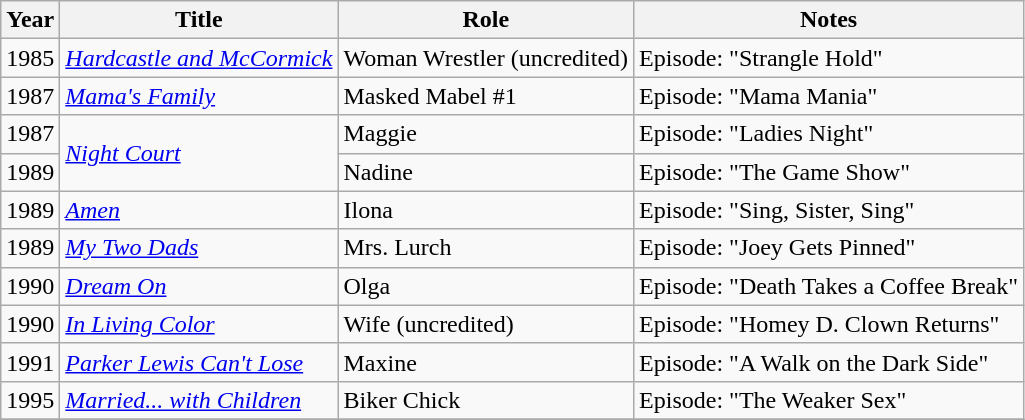<table class="wikitable sortable">
<tr>
<th>Year</th>
<th>Title</th>
<th>Role</th>
<th class="unsortable">Notes</th>
</tr>
<tr>
<td>1985</td>
<td><em><a href='#'>Hardcastle and McCormick</a></em></td>
<td>Woman Wrestler (uncredited)</td>
<td>Episode: "Strangle Hold"</td>
</tr>
<tr>
<td>1987</td>
<td><em><a href='#'>Mama's Family</a></em></td>
<td>Masked Mabel #1</td>
<td>Episode: "Mama Mania"</td>
</tr>
<tr>
<td>1987</td>
<td rowspan="2"><em><a href='#'>Night Court</a></em></td>
<td>Maggie</td>
<td>Episode: "Ladies Night"</td>
</tr>
<tr>
<td>1989</td>
<td>Nadine</td>
<td>Episode: "The Game Show"</td>
</tr>
<tr>
<td>1989</td>
<td><em><a href='#'>Amen</a></em></td>
<td>Ilona</td>
<td>Episode: "Sing, Sister, Sing"</td>
</tr>
<tr>
<td>1989</td>
<td><em><a href='#'>My Two Dads</a></em></td>
<td>Mrs. Lurch</td>
<td>Episode: "Joey Gets Pinned"</td>
</tr>
<tr>
<td>1990</td>
<td><em><a href='#'>Dream On</a></em></td>
<td>Olga</td>
<td>Episode: "Death Takes a Coffee Break"</td>
</tr>
<tr>
<td>1990</td>
<td><em><a href='#'>In Living Color</a></em></td>
<td>Wife (uncredited)</td>
<td>Episode: "Homey D. Clown Returns"</td>
</tr>
<tr>
<td>1991</td>
<td><em><a href='#'>Parker Lewis Can't Lose</a></em></td>
<td>Maxine</td>
<td>Episode: "A Walk on the Dark Side"</td>
</tr>
<tr>
<td>1995</td>
<td><em><a href='#'>Married... with Children</a></em></td>
<td>Biker Chick</td>
<td>Episode: "The Weaker Sex"</td>
</tr>
<tr>
</tr>
</table>
